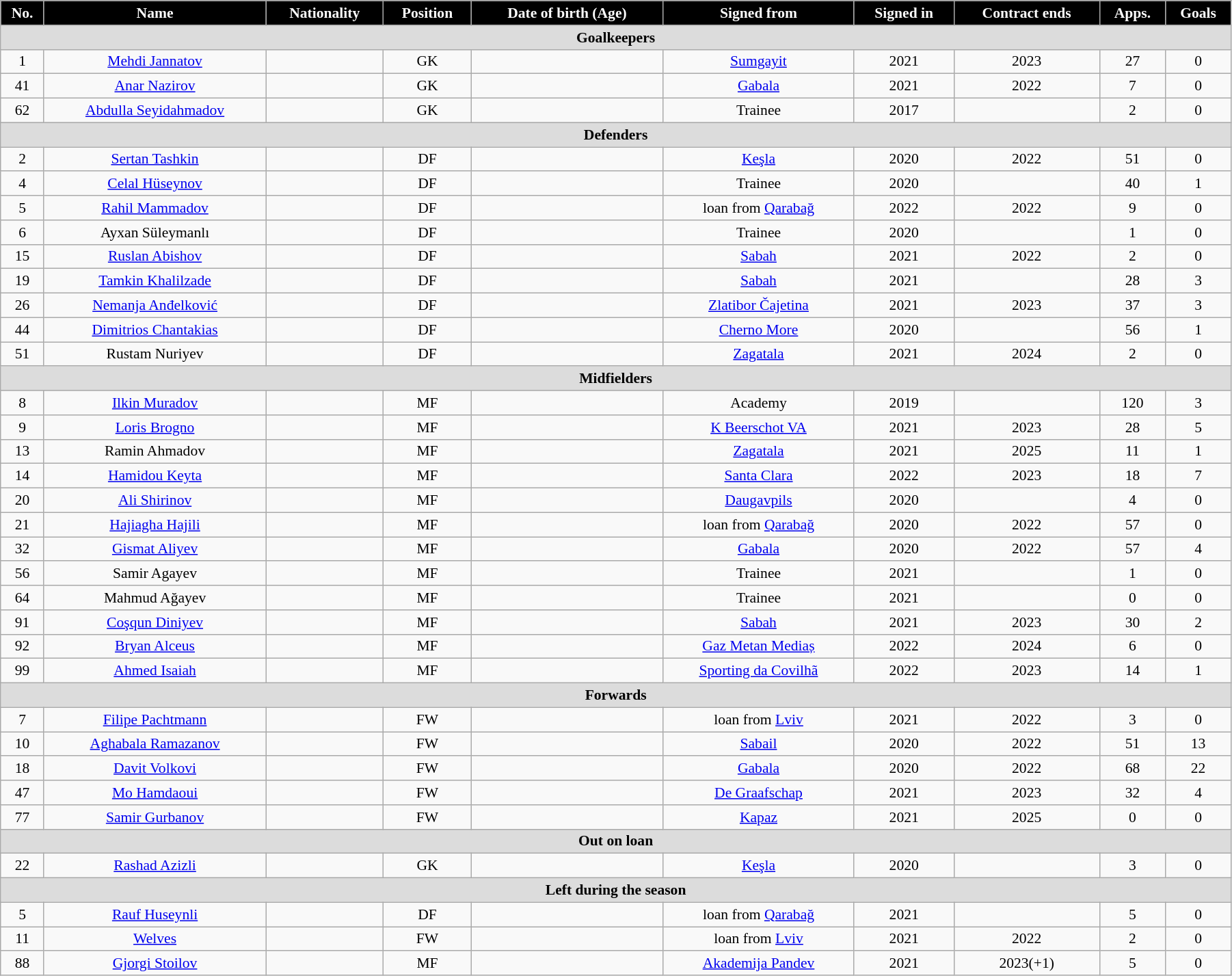<table class="wikitable"  style="text-align:center; font-size:90%; width:95%;">
<tr>
<th style="background:#000000; color:#FFFFFF; text-align:center;">No.</th>
<th style="background:#000000; color:#FFFFFF; text-align:center;">Name</th>
<th style="background:#000000; color:#FFFFFF; text-align:center;">Nationality</th>
<th style="background:#000000; color:#FFFFFF; text-align:center;">Position</th>
<th style="background:#000000; color:#FFFFFF; text-align:center;">Date of birth (Age)</th>
<th style="background:#000000; color:#FFFFFF; text-align:center;">Signed from</th>
<th style="background:#000000; color:#FFFFFF; text-align:center;">Signed in</th>
<th style="background:#000000; color:#FFFFFF; text-align:center;">Contract ends</th>
<th style="background:#000000; color:#FFFFFF; text-align:center;">Apps.</th>
<th style="background:#000000; color:#FFFFFF; text-align:center;">Goals</th>
</tr>
<tr>
<th colspan="11"  style="background:#dcdcdc; text-align:center;">Goalkeepers</th>
</tr>
<tr>
<td>1</td>
<td><a href='#'>Mehdi Jannatov</a></td>
<td></td>
<td>GK</td>
<td></td>
<td><a href='#'>Sumgayit</a></td>
<td>2021</td>
<td>2023</td>
<td>27</td>
<td>0</td>
</tr>
<tr>
<td>41</td>
<td><a href='#'>Anar Nazirov</a></td>
<td></td>
<td>GK</td>
<td></td>
<td><a href='#'>Gabala</a></td>
<td>2021</td>
<td>2022</td>
<td>7</td>
<td>0</td>
</tr>
<tr>
<td>62</td>
<td><a href='#'>Abdulla Seyidahmadov</a></td>
<td></td>
<td>GK</td>
<td></td>
<td>Trainee</td>
<td>2017</td>
<td></td>
<td>2</td>
<td>0</td>
</tr>
<tr>
<th colspan="11"  style="background:#dcdcdc; text-align:center;">Defenders</th>
</tr>
<tr>
<td>2</td>
<td><a href='#'>Sertan Tashkin</a></td>
<td></td>
<td>DF</td>
<td></td>
<td><a href='#'>Keşla</a></td>
<td>2020</td>
<td>2022</td>
<td>51</td>
<td>0</td>
</tr>
<tr>
<td>4</td>
<td><a href='#'>Celal Hüseynov</a></td>
<td></td>
<td>DF</td>
<td></td>
<td>Trainee</td>
<td>2020</td>
<td></td>
<td>40</td>
<td>1</td>
</tr>
<tr>
<td>5</td>
<td><a href='#'>Rahil Mammadov</a></td>
<td></td>
<td>DF</td>
<td></td>
<td>loan from <a href='#'>Qarabağ</a></td>
<td>2022</td>
<td>2022</td>
<td>9</td>
<td>0</td>
</tr>
<tr>
<td>6</td>
<td>Ayxan Süleymanlı</td>
<td></td>
<td>DF</td>
<td></td>
<td>Trainee</td>
<td>2020</td>
<td></td>
<td>1</td>
<td>0</td>
</tr>
<tr>
<td>15</td>
<td><a href='#'>Ruslan Abishov</a></td>
<td></td>
<td>DF</td>
<td></td>
<td><a href='#'>Sabah</a></td>
<td>2021</td>
<td>2022</td>
<td>2</td>
<td>0</td>
</tr>
<tr>
<td>19</td>
<td><a href='#'>Tamkin Khalilzade</a></td>
<td></td>
<td>DF</td>
<td></td>
<td><a href='#'>Sabah</a></td>
<td>2021</td>
<td></td>
<td>28</td>
<td>3</td>
</tr>
<tr>
<td>26</td>
<td><a href='#'>Nemanja Anđelković</a></td>
<td></td>
<td>DF</td>
<td></td>
<td><a href='#'>Zlatibor Čajetina</a></td>
<td>2021</td>
<td>2023</td>
<td>37</td>
<td>3</td>
</tr>
<tr>
<td>44</td>
<td><a href='#'>Dimitrios Chantakias</a></td>
<td></td>
<td>DF</td>
<td></td>
<td><a href='#'>Cherno More</a></td>
<td>2020</td>
<td></td>
<td>56</td>
<td>1</td>
</tr>
<tr>
<td>51</td>
<td>Rustam Nuriyev</td>
<td></td>
<td>DF</td>
<td></td>
<td><a href='#'>Zagatala</a></td>
<td>2021</td>
<td>2024</td>
<td>2</td>
<td>0</td>
</tr>
<tr>
<th colspan="11"  style="background:#dcdcdc; text-align:center;">Midfielders</th>
</tr>
<tr>
<td>8</td>
<td><a href='#'>Ilkin Muradov</a></td>
<td></td>
<td>MF</td>
<td></td>
<td>Academy</td>
<td>2019</td>
<td></td>
<td>120</td>
<td>3</td>
</tr>
<tr>
<td>9</td>
<td><a href='#'>Loris Brogno</a></td>
<td></td>
<td>MF</td>
<td></td>
<td><a href='#'>K Beerschot VA</a></td>
<td>2021</td>
<td>2023</td>
<td>28</td>
<td>5</td>
</tr>
<tr>
<td>13</td>
<td>Ramin Ahmadov</td>
<td></td>
<td>MF</td>
<td></td>
<td><a href='#'>Zagatala</a></td>
<td>2021</td>
<td>2025</td>
<td>11</td>
<td>1</td>
</tr>
<tr>
<td>14</td>
<td><a href='#'>Hamidou Keyta</a></td>
<td></td>
<td>MF</td>
<td></td>
<td><a href='#'>Santa Clara</a></td>
<td>2022</td>
<td>2023</td>
<td>18</td>
<td>7</td>
</tr>
<tr>
<td>20</td>
<td><a href='#'>Ali Shirinov</a></td>
<td></td>
<td>MF</td>
<td></td>
<td><a href='#'>Daugavpils</a></td>
<td>2020</td>
<td></td>
<td>4</td>
<td>0</td>
</tr>
<tr>
<td>21</td>
<td><a href='#'>Hajiagha Hajili</a></td>
<td></td>
<td>MF</td>
<td></td>
<td>loan from <a href='#'>Qarabağ</a></td>
<td>2020</td>
<td>2022</td>
<td>57</td>
<td>0</td>
</tr>
<tr>
<td>32</td>
<td><a href='#'>Gismat Aliyev</a></td>
<td></td>
<td>MF</td>
<td></td>
<td><a href='#'>Gabala</a></td>
<td>2020</td>
<td>2022</td>
<td>57</td>
<td>4</td>
</tr>
<tr>
<td>56</td>
<td>Samir Agayev</td>
<td></td>
<td>MF</td>
<td></td>
<td>Trainee</td>
<td>2021</td>
<td></td>
<td>1</td>
<td>0</td>
</tr>
<tr>
<td>64</td>
<td>Mahmud Ağayev</td>
<td></td>
<td>MF</td>
<td></td>
<td>Trainee</td>
<td>2021</td>
<td></td>
<td>0</td>
<td>0</td>
</tr>
<tr>
<td>91</td>
<td><a href='#'>Coşqun Diniyev</a></td>
<td></td>
<td>MF</td>
<td></td>
<td><a href='#'>Sabah</a></td>
<td>2021</td>
<td>2023</td>
<td>30</td>
<td>2</td>
</tr>
<tr>
<td>92</td>
<td><a href='#'>Bryan Alceus</a></td>
<td></td>
<td>MF</td>
<td></td>
<td><a href='#'>Gaz Metan Mediaș</a></td>
<td>2022</td>
<td>2024</td>
<td>6</td>
<td>0</td>
</tr>
<tr>
<td>99</td>
<td><a href='#'>Ahmed Isaiah</a></td>
<td></td>
<td>MF</td>
<td></td>
<td><a href='#'>Sporting da Covilhã</a></td>
<td>2022</td>
<td>2023</td>
<td>14</td>
<td>1</td>
</tr>
<tr>
<th colspan="11"  style="background:#dcdcdc; text-align:center;">Forwards</th>
</tr>
<tr>
<td>7</td>
<td><a href='#'>Filipe Pachtmann</a></td>
<td></td>
<td>FW</td>
<td></td>
<td>loan from <a href='#'>Lviv</a></td>
<td>2021</td>
<td>2022</td>
<td>3</td>
<td>0</td>
</tr>
<tr>
<td>10</td>
<td><a href='#'>Aghabala Ramazanov</a></td>
<td></td>
<td>FW</td>
<td></td>
<td><a href='#'>Sabail</a></td>
<td>2020</td>
<td>2022</td>
<td>51</td>
<td>13</td>
</tr>
<tr>
<td>18</td>
<td><a href='#'>Davit Volkovi</a></td>
<td></td>
<td>FW</td>
<td></td>
<td><a href='#'>Gabala</a></td>
<td>2020</td>
<td>2022</td>
<td>68</td>
<td>22</td>
</tr>
<tr>
<td>47</td>
<td><a href='#'>Mo Hamdaoui</a></td>
<td></td>
<td>FW</td>
<td></td>
<td><a href='#'>De Graafschap</a></td>
<td>2021</td>
<td>2023</td>
<td>32</td>
<td>4</td>
</tr>
<tr>
<td>77</td>
<td><a href='#'>Samir Gurbanov</a></td>
<td></td>
<td>FW</td>
<td></td>
<td><a href='#'>Kapaz</a></td>
<td>2021</td>
<td>2025</td>
<td>0</td>
<td>0</td>
</tr>
<tr>
<th colspan="11"  style="background:#dcdcdc; text-align:center;">Out on loan</th>
</tr>
<tr>
<td>22</td>
<td><a href='#'>Rashad Azizli</a></td>
<td></td>
<td>GK</td>
<td></td>
<td><a href='#'>Keşla</a></td>
<td>2020</td>
<td></td>
<td>3</td>
<td>0</td>
</tr>
<tr>
<th colspan="11"  style="background:#dcdcdc; text-align:center;">Left during the season</th>
</tr>
<tr>
<td>5</td>
<td><a href='#'>Rauf Huseynli</a></td>
<td></td>
<td>DF</td>
<td></td>
<td>loan from <a href='#'>Qarabağ</a></td>
<td>2021</td>
<td></td>
<td>5</td>
<td>0</td>
</tr>
<tr>
<td>11</td>
<td><a href='#'>Welves</a></td>
<td></td>
<td>FW</td>
<td></td>
<td>loan from <a href='#'>Lviv</a></td>
<td>2021</td>
<td>2022</td>
<td>2</td>
<td>0</td>
</tr>
<tr>
<td>88</td>
<td><a href='#'>Gjorgi Stoilov</a></td>
<td></td>
<td>MF</td>
<td></td>
<td><a href='#'>Akademija Pandev</a></td>
<td>2021</td>
<td>2023(+1)</td>
<td>5</td>
<td>0</td>
</tr>
</table>
